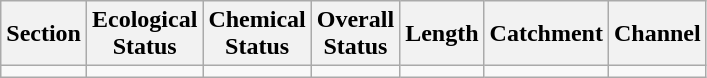<table class="wikitable">
<tr>
<th>Section</th>
<th>Ecological<br>Status</th>
<th>Chemical<br>Status</th>
<th>Overall<br>Status</th>
<th>Length</th>
<th>Catchment</th>
<th>Channel</th>
</tr>
<tr>
<td></td>
<td></td>
<td></td>
<td></td>
<td></td>
<td></td>
<td></td>
</tr>
</table>
